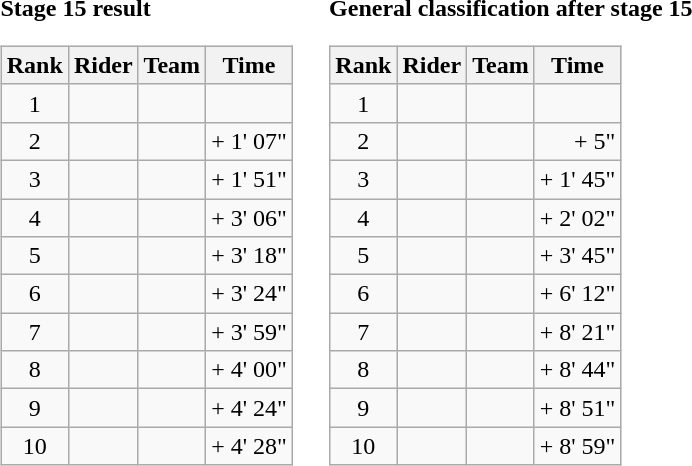<table>
<tr>
<td><strong>Stage 15 result</strong><br><table class="wikitable">
<tr>
<th scope="col">Rank</th>
<th scope="col">Rider</th>
<th scope="col">Team</th>
<th scope="col">Time</th>
</tr>
<tr>
<td style="text-align:center;">1</td>
<td></td>
<td></td>
<td style="text-align:right;"></td>
</tr>
<tr>
<td style="text-align:center;">2</td>
<td></td>
<td></td>
<td style="text-align:right;">+ 1' 07"</td>
</tr>
<tr>
<td style="text-align:center;">3</td>
<td></td>
<td></td>
<td style="text-align:right;">+ 1' 51"</td>
</tr>
<tr>
<td style="text-align:center;">4</td>
<td></td>
<td></td>
<td style="text-align:right;">+ 3' 06"</td>
</tr>
<tr>
<td style="text-align:center;">5</td>
<td></td>
<td></td>
<td style="text-align:right;">+ 3' 18"</td>
</tr>
<tr>
<td style="text-align:center;">6</td>
<td></td>
<td></td>
<td style="text-align:right;">+ 3' 24"</td>
</tr>
<tr>
<td style="text-align:center;">7</td>
<td></td>
<td></td>
<td style="text-align:right;">+ 3' 59"</td>
</tr>
<tr>
<td style="text-align:center;">8</td>
<td></td>
<td></td>
<td style="text-align:right;">+ 4' 00"</td>
</tr>
<tr>
<td style="text-align:center;">9</td>
<td></td>
<td></td>
<td style="text-align:right;">+ 4' 24"</td>
</tr>
<tr>
<td style="text-align:center;">10</td>
<td></td>
<td></td>
<td style="text-align:right;">+ 4' 28"</td>
</tr>
</table>
</td>
<td></td>
<td><strong>General classification after stage 15</strong><br><table class="wikitable">
<tr>
<th scope="col">Rank</th>
<th scope="col">Rider</th>
<th scope="col">Team</th>
<th scope="col">Time</th>
</tr>
<tr>
<td style="text-align:center;">1</td>
<td></td>
<td></td>
<td style="text-align:right;"></td>
</tr>
<tr>
<td style="text-align:center;">2</td>
<td></td>
<td></td>
<td style="text-align:right;">+ 5"</td>
</tr>
<tr>
<td style="text-align:center;">3</td>
<td></td>
<td></td>
<td style="text-align:right;">+ 1' 45"</td>
</tr>
<tr>
<td style="text-align:center;">4</td>
<td></td>
<td></td>
<td style="text-align:right;">+ 2' 02"</td>
</tr>
<tr>
<td style="text-align:center;">5</td>
<td></td>
<td></td>
<td style="text-align:right;">+ 3' 45"</td>
</tr>
<tr>
<td style="text-align:center;">6</td>
<td></td>
<td></td>
<td style="text-align:right;">+ 6' 12"</td>
</tr>
<tr>
<td style="text-align:center;">7</td>
<td></td>
<td></td>
<td style="text-align:right;">+ 8' 21"</td>
</tr>
<tr>
<td style="text-align:center;">8</td>
<td></td>
<td></td>
<td style="text-align:right;">+ 8' 44"</td>
</tr>
<tr>
<td style="text-align:center;">9</td>
<td></td>
<td></td>
<td style="text-align:right;">+ 8' 51"</td>
</tr>
<tr>
<td style="text-align:center;">10</td>
<td></td>
<td></td>
<td style="text-align:right;">+ 8' 59"</td>
</tr>
</table>
</td>
</tr>
</table>
